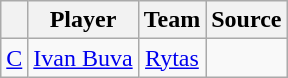<table class="wikitable" style="text-align: center">
<tr>
<th align="center"></th>
<th align="center">Player</th>
<th align="center">Team</th>
<th align="center">Source</th>
</tr>
<tr>
<td align=center><a href='#'>C</a></td>
<td> <a href='#'>Ivan Buva</a></td>
<td><a href='#'>Rytas</a></td>
<td></td>
</tr>
</table>
